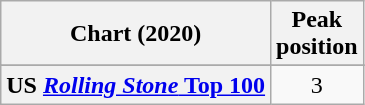<table class="wikitable sortable plainrowheaders" style="text-align:center">
<tr>
<th scope="col">Chart (2020)</th>
<th scope="col">Peak<br>position</th>
</tr>
<tr>
</tr>
<tr>
</tr>
<tr>
</tr>
<tr>
</tr>
<tr>
<th scope="row">US <a href='#'><em>Rolling Stone</em> Top 100</a></th>
<td>3</td>
</tr>
</table>
